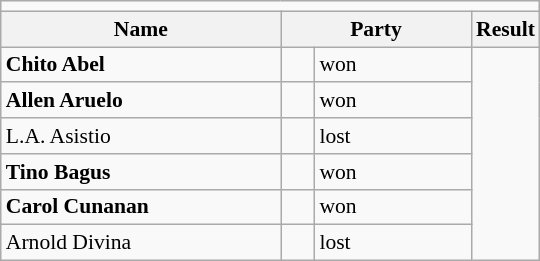<table class=wikitable style="font-size:90%">
<tr>
<td colspan=4 bgcolor=></td>
</tr>
<tr>
<th width=180px>Name</th>
<th colspan=2 width=120px>Party</th>
<th>Result</th>
</tr>
<tr>
<td><strong>Chito Abel</strong></td>
<td></td>
<td>won</td>
</tr>
<tr>
<td><strong>Allen Aruelo</strong></td>
<td></td>
<td>won</td>
</tr>
<tr>
<td>L.A. Asistio</td>
<td></td>
<td>lost</td>
</tr>
<tr>
<td><strong>Tino Bagus</strong></td>
<td></td>
<td>won</td>
</tr>
<tr>
<td><strong>Carol Cunanan</strong></td>
<td></td>
<td>won</td>
</tr>
<tr>
<td>Arnold Divina</td>
<td></td>
<td>lost</td>
</tr>
</table>
